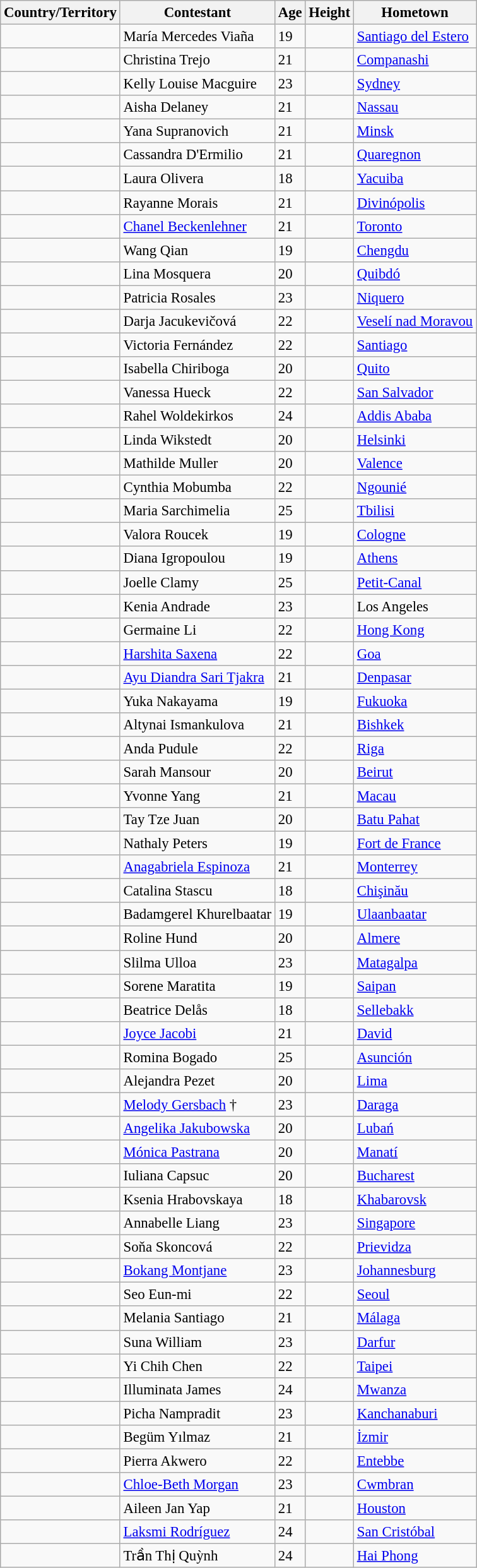<table class="wikitable sortable" style="font-size:95%;">
<tr>
<th>Country/Territory</th>
<th>Contestant</th>
<th>Age</th>
<th>Height</th>
<th>Hometown</th>
</tr>
<tr>
<td><strong></strong></td>
<td>María Mercedes Viaña</td>
<td>19</td>
<td></td>
<td><a href='#'>Santiago del Estero</a></td>
</tr>
<tr>
<td><strong></strong></td>
<td>Christina Trejo</td>
<td>21</td>
<td></td>
<td><a href='#'>Companashi</a></td>
</tr>
<tr>
<td><strong></strong></td>
<td>Kelly Louise Macguire</td>
<td>23</td>
<td></td>
<td><a href='#'>Sydney</a></td>
</tr>
<tr>
<td><strong></strong></td>
<td>Aisha Delaney</td>
<td>21</td>
<td></td>
<td><a href='#'>Nassau</a></td>
</tr>
<tr>
<td><strong></strong></td>
<td>Yana Supranovich</td>
<td>21</td>
<td></td>
<td><a href='#'>Minsk</a></td>
</tr>
<tr>
<td><strong></strong></td>
<td>Cassandra D'Ermilio</td>
<td>21</td>
<td></td>
<td><a href='#'>Quaregnon</a></td>
</tr>
<tr>
<td><strong></strong></td>
<td>Laura Olivera</td>
<td>18</td>
<td></td>
<td><a href='#'>Yacuiba</a></td>
</tr>
<tr>
<td><strong></strong></td>
<td>Rayanne Morais</td>
<td>21</td>
<td></td>
<td><a href='#'>Divinópolis</a></td>
</tr>
<tr>
<td><strong></strong></td>
<td><a href='#'>Chanel Beckenlehner</a></td>
<td>21</td>
<td></td>
<td><a href='#'>Toronto</a></td>
</tr>
<tr>
<td><strong></strong></td>
<td>Wang Qian</td>
<td>19</td>
<td></td>
<td><a href='#'>Chengdu</a></td>
</tr>
<tr>
<td><strong></strong></td>
<td>Lina Mosquera</td>
<td>20</td>
<td></td>
<td><a href='#'>Quibdó</a></td>
</tr>
<tr>
<td><strong></strong></td>
<td>Patricia Rosales</td>
<td>23</td>
<td></td>
<td><a href='#'>Niquero</a></td>
</tr>
<tr>
<td><strong></strong></td>
<td>Darja Jacukevičová</td>
<td>22</td>
<td></td>
<td><a href='#'>Veselí nad Moravou</a></td>
</tr>
<tr>
<td><strong></strong></td>
<td>Victoria Fernández</td>
<td>22</td>
<td></td>
<td><a href='#'>Santiago</a></td>
</tr>
<tr>
<td><strong></strong></td>
<td>Isabella Chiriboga</td>
<td>20</td>
<td></td>
<td><a href='#'>Quito</a></td>
</tr>
<tr>
<td><strong></strong></td>
<td>Vanessa Hueck</td>
<td>22</td>
<td></td>
<td><a href='#'>San Salvador</a></td>
</tr>
<tr>
<td><strong></strong></td>
<td>Rahel Woldekirkos</td>
<td>24</td>
<td></td>
<td><a href='#'>Addis Ababa</a></td>
</tr>
<tr>
<td><strong></strong></td>
<td>Linda Wikstedt</td>
<td>20</td>
<td></td>
<td><a href='#'>Helsinki</a></td>
</tr>
<tr>
<td><strong></strong></td>
<td>Mathilde Muller</td>
<td>20</td>
<td></td>
<td><a href='#'>Valence</a></td>
</tr>
<tr>
<td><strong></strong></td>
<td>Cynthia Mobumba</td>
<td>22</td>
<td></td>
<td><a href='#'>Ngounié</a></td>
</tr>
<tr>
<td><strong></strong></td>
<td>Maria Sarchimelia</td>
<td>25</td>
<td></td>
<td><a href='#'>Tbilisi</a></td>
</tr>
<tr>
<td><strong></strong></td>
<td>Valora Roucek</td>
<td>19</td>
<td></td>
<td><a href='#'>Cologne</a></td>
</tr>
<tr>
<td><strong></strong></td>
<td>Diana Igropoulou</td>
<td>19</td>
<td></td>
<td><a href='#'>Athens</a></td>
</tr>
<tr>
<td><strong></strong></td>
<td>Joelle Clamy</td>
<td>25</td>
<td></td>
<td><a href='#'>Petit-Canal</a></td>
</tr>
<tr>
<td><strong></strong></td>
<td>Kenia Andrade</td>
<td>23</td>
<td></td>
<td>Los Angeles</td>
</tr>
<tr>
<td><strong></strong></td>
<td>Germaine Li</td>
<td>22</td>
<td></td>
<td><a href='#'>Hong Kong</a></td>
</tr>
<tr>
<td><strong></strong></td>
<td><a href='#'>Harshita Saxena</a></td>
<td>22</td>
<td></td>
<td><a href='#'>Goa</a></td>
</tr>
<tr>
<td><strong></strong></td>
<td><a href='#'>Ayu Diandra Sari Tjakra</a></td>
<td>21</td>
<td></td>
<td><a href='#'>Denpasar</a></td>
</tr>
<tr>
<td><strong></strong></td>
<td>Yuka Nakayama</td>
<td>19</td>
<td></td>
<td><a href='#'>Fukuoka</a></td>
</tr>
<tr>
<td><strong></strong></td>
<td>Altynai Ismankulova</td>
<td>21</td>
<td></td>
<td><a href='#'>Bishkek</a></td>
</tr>
<tr>
<td><strong></strong></td>
<td>Anda Pudule</td>
<td>22</td>
<td></td>
<td><a href='#'>Riga</a></td>
</tr>
<tr>
<td><strong></strong></td>
<td>Sarah Mansour</td>
<td>20</td>
<td></td>
<td><a href='#'>Beirut</a></td>
</tr>
<tr>
<td><strong></strong></td>
<td>Yvonne Yang</td>
<td>21</td>
<td></td>
<td><a href='#'>Macau</a></td>
</tr>
<tr>
<td><strong></strong></td>
<td>Tay Tze Juan</td>
<td>20</td>
<td></td>
<td><a href='#'>Batu Pahat</a></td>
</tr>
<tr>
<td><strong></strong></td>
<td>Nathaly Peters</td>
<td>19</td>
<td></td>
<td><a href='#'>Fort de France</a></td>
</tr>
<tr>
<td><strong></strong></td>
<td><a href='#'>Anagabriela Espinoza</a></td>
<td>21</td>
<td></td>
<td><a href='#'>Monterrey</a></td>
</tr>
<tr>
<td><strong></strong></td>
<td>Catalina Stascu</td>
<td>18</td>
<td></td>
<td><a href='#'>Chişinău</a></td>
</tr>
<tr>
<td><strong></strong></td>
<td>Badamgerel Khurelbaatar</td>
<td>19</td>
<td></td>
<td><a href='#'>Ulaanbaatar</a></td>
</tr>
<tr>
<td><strong></strong></td>
<td>Roline Hund</td>
<td>20</td>
<td></td>
<td><a href='#'>Almere</a></td>
</tr>
<tr>
<td><strong></strong></td>
<td>Slilma Ulloa</td>
<td>23</td>
<td></td>
<td><a href='#'>Matagalpa</a></td>
</tr>
<tr>
<td><strong></strong></td>
<td>Sorene Maratita</td>
<td>19</td>
<td></td>
<td><a href='#'>Saipan</a></td>
</tr>
<tr>
<td><strong></strong></td>
<td>Beatrice Delås</td>
<td>18</td>
<td></td>
<td><a href='#'>Sellebakk</a></td>
</tr>
<tr>
<td><strong></strong></td>
<td><a href='#'>Joyce Jacobi</a></td>
<td>21</td>
<td></td>
<td><a href='#'>David</a></td>
</tr>
<tr>
<td><strong></strong></td>
<td>Romina Bogado</td>
<td>25</td>
<td></td>
<td><a href='#'>Asunción</a></td>
</tr>
<tr>
<td><strong></strong></td>
<td>Alejandra Pezet</td>
<td>20</td>
<td></td>
<td><a href='#'>Lima</a></td>
</tr>
<tr>
<td><strong></strong></td>
<td><a href='#'>Melody Gersbach</a> † </td>
<td>23</td>
<td></td>
<td><a href='#'>Daraga</a></td>
</tr>
<tr>
<td><strong></strong></td>
<td><a href='#'>Angelika Jakubowska</a></td>
<td>20</td>
<td></td>
<td><a href='#'>Lubań</a></td>
</tr>
<tr>
<td><strong></strong></td>
<td><a href='#'>Mónica Pastrana</a></td>
<td>20</td>
<td></td>
<td><a href='#'>Manatí</a></td>
</tr>
<tr>
<td><strong></strong></td>
<td>Iuliana Capsuc</td>
<td>20</td>
<td></td>
<td><a href='#'>Bucharest</a></td>
</tr>
<tr>
<td><strong></strong></td>
<td>Ksenia Hrabovskaya</td>
<td>18</td>
<td></td>
<td><a href='#'>Khabarovsk</a></td>
</tr>
<tr>
<td><strong></strong></td>
<td>Annabelle Liang</td>
<td>23</td>
<td></td>
<td><a href='#'>Singapore</a></td>
</tr>
<tr>
<td><strong></strong></td>
<td>Soňa Skoncová</td>
<td>22</td>
<td></td>
<td><a href='#'>Prievidza</a></td>
</tr>
<tr>
<td><strong></strong></td>
<td><a href='#'>Bokang Montjane</a></td>
<td>23</td>
<td></td>
<td><a href='#'>Johannesburg</a></td>
</tr>
<tr>
<td><strong></strong></td>
<td>Seo Eun-mi</td>
<td>22</td>
<td></td>
<td><a href='#'>Seoul</a></td>
</tr>
<tr>
<td><strong></strong></td>
<td>Melania Santiago</td>
<td>21</td>
<td></td>
<td><a href='#'>Málaga</a></td>
</tr>
<tr>
<td><strong></strong></td>
<td>Suna William</td>
<td>23</td>
<td></td>
<td><a href='#'>Darfur</a></td>
</tr>
<tr>
<td><strong></strong></td>
<td>Yi Chih Chen</td>
<td>22</td>
<td></td>
<td><a href='#'>Taipei</a></td>
</tr>
<tr>
<td><strong></strong></td>
<td>Illuminata James</td>
<td>24</td>
<td></td>
<td><a href='#'>Mwanza</a></td>
</tr>
<tr>
<td><strong></strong></td>
<td>Picha Nampradit</td>
<td>23</td>
<td></td>
<td><a href='#'>Kanchanaburi</a></td>
</tr>
<tr>
<td><strong></strong></td>
<td>Begüm Yılmaz</td>
<td>21</td>
<td></td>
<td><a href='#'>İzmir</a></td>
</tr>
<tr>
<td><strong></strong></td>
<td>Pierra Akwero</td>
<td>22</td>
<td></td>
<td><a href='#'>Entebbe</a></td>
</tr>
<tr>
<td><strong></strong></td>
<td><a href='#'>Chloe-Beth Morgan</a></td>
<td>23</td>
<td></td>
<td><a href='#'>Cwmbran</a></td>
</tr>
<tr>
<td><strong></strong></td>
<td>Aileen Jan Yap</td>
<td>21</td>
<td></td>
<td><a href='#'>Houston</a></td>
</tr>
<tr>
<td><strong></strong></td>
<td><a href='#'>Laksmi Rodríguez</a></td>
<td>24</td>
<td></td>
<td><a href='#'>San Cristóbal</a></td>
</tr>
<tr>
<td><strong></strong></td>
<td>Trần Thị Quỳnh</td>
<td>24</td>
<td></td>
<td><a href='#'>Hai Phong</a></td>
</tr>
</table>
